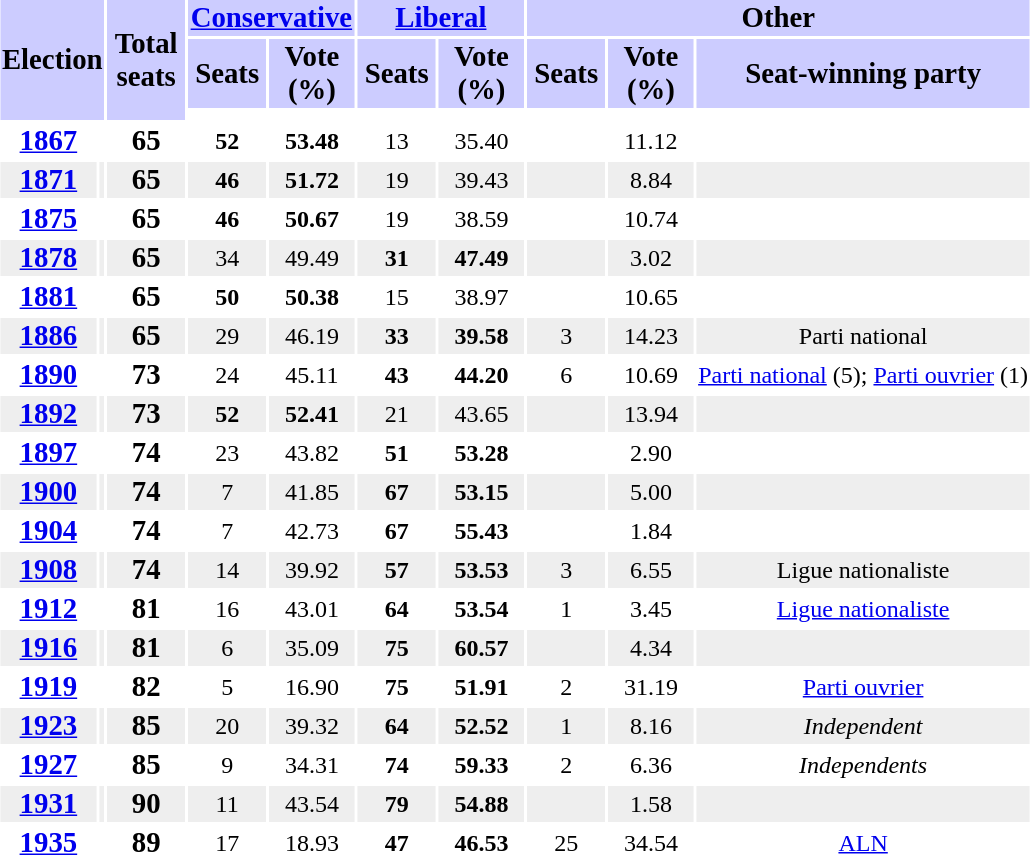<table class="toccolours" style="margin:0 auto; clear:both; text-align: center;" border="0">
<tr style="background:#ccccff;">
<th align="left" rowspan=3 colspan=2><strong><big>Election</big></strong></th>
<th align="center" rowspan=3 width=50><strong><big>Total seats</big></strong></th>
<th align="center" colspan=2><strong><big><a href='#'>Conservative</a></big></strong></th>
<th align="center" colspan=2><a href='#'><strong><big>Liberal</big></strong></a></th>
<th align="center" colspan=3><strong><big>Other</big></strong></th>
</tr>
<tr style="background:#ccccff;">
<th align="center" width=50><strong><big>Seats</big></strong></th>
<th align="center" width=55><strong><big>Vote (%)</big></strong></th>
<th align="center" width=50><strong><big>Seats</big></strong></th>
<th align="center" width=55><strong><big>Vote (%)</big></strong></th>
<th align="center" width=50><strong><big>Seats</big></strong></th>
<th align="center" width=55><strong><big>Vote (%)</big></strong></th>
<th align="center"><strong><big>Seat-winning party</big></strong></th>
</tr>
<tr height=6>
<td></td>
<td></td>
<td></td>
</tr>
<tr>
<th><a href='#'><big><strong>1867</strong></big></a></th>
<td></td>
<th><strong><big>65</big></strong></th>
<th>52</th>
<th>53.48</th>
<td>13</td>
<td>35.40</td>
<td></td>
<td>11.12</td>
<td></td>
</tr>
<tr style="background:#EEEEEE;">
<th><a href='#'><big><strong>1871</strong></big></a></th>
<td></td>
<th><strong><big>65</big></strong></th>
<th>46</th>
<th>51.72</th>
<td>19</td>
<td>39.43</td>
<td></td>
<td>8.84</td>
<td></td>
</tr>
<tr>
<th><a href='#'><big><strong>1875</strong></big></a></th>
<td></td>
<th><strong><big>65</big></strong></th>
<th>46</th>
<th>50.67</th>
<td>19</td>
<td>38.59</td>
<td></td>
<td>10.74</td>
<td></td>
</tr>
<tr style="background:#EEEEEE;">
<th><a href='#'><big><strong>1878</strong></big></a></th>
<td></td>
<th><strong><big>65</big></strong></th>
<td>34</td>
<td>49.49</td>
<th>31</th>
<th>47.49</th>
<td></td>
<td>3.02</td>
<td></td>
</tr>
<tr>
<th><a href='#'><big><strong>1881</strong></big></a></th>
<td></td>
<th><strong><big>65</big></strong></th>
<th>50</th>
<th>50.38</th>
<td>15</td>
<td>38.97</td>
<td></td>
<td>10.65</td>
<td></td>
</tr>
<tr style="background:#EEEEEE;">
<th><a href='#'><big><strong>1886</strong></big></a></th>
<td></td>
<th><strong><big>65</big></strong></th>
<td>29</td>
<td>46.19</td>
<th>33</th>
<th>39.58</th>
<td>3</td>
<td>14.23</td>
<td>Parti national</td>
</tr>
<tr>
<th><a href='#'><big><strong>1890</strong></big></a></th>
<td></td>
<th><strong><big>73</big></strong></th>
<td>24</td>
<td>45.11</td>
<th>43</th>
<th>44.20</th>
<td>6</td>
<td>10.69</td>
<td><a href='#'>Parti national</a> (5); <a href='#'>Parti ouvrier</a> (1)</td>
</tr>
<tr style="background:#EEEEEE;">
<th><a href='#'><big><strong>1892</strong></big></a></th>
<td></td>
<th><strong><big>73</big></strong></th>
<th>52</th>
<th>52.41</th>
<td>21</td>
<td>43.65</td>
<td></td>
<td>13.94</td>
<td></td>
</tr>
<tr>
<th><a href='#'><big><strong>1897</strong></big></a></th>
<td></td>
<th><strong><big>74</big></strong></th>
<td>23</td>
<td>43.82</td>
<th>51</th>
<th>53.28</th>
<td></td>
<td>2.90</td>
<td></td>
</tr>
<tr style="background:#EEEEEE;">
<th><a href='#'><big><strong>1900</strong></big></a></th>
<td></td>
<th><strong><big>74</big></strong></th>
<td>7</td>
<td>41.85</td>
<th>67</th>
<th>53.15</th>
<td></td>
<td>5.00</td>
<td></td>
</tr>
<tr>
<th><a href='#'><big><strong>1904</strong></big></a></th>
<td></td>
<th><strong><big>74</big></strong></th>
<td>7</td>
<td>42.73</td>
<th>67</th>
<th>55.43</th>
<td></td>
<td>1.84</td>
<td></td>
</tr>
<tr style="background:#EEEEEE;">
<th><a href='#'><big><strong>1908</strong></big></a></th>
<td></td>
<th><strong><big>74</big></strong></th>
<td>14</td>
<td>39.92</td>
<th>57</th>
<th>53.53</th>
<td>3</td>
<td>6.55</td>
<td>Ligue nationaliste</td>
</tr>
<tr>
<th><a href='#'><big><strong>1912</strong></big></a></th>
<td></td>
<th><strong><big>81</big></strong></th>
<td>16</td>
<td>43.01</td>
<th>64</th>
<th>53.54</th>
<td>1</td>
<td>3.45</td>
<td><a href='#'>Ligue nationaliste</a></td>
</tr>
<tr style="background:#EEEEEE;">
<th><a href='#'><big><strong>1916</strong></big></a></th>
<td></td>
<th><strong><big>81</big></strong></th>
<td>6</td>
<td>35.09</td>
<th>75</th>
<th>60.57</th>
<td></td>
<td>4.34</td>
<td></td>
</tr>
<tr>
<th><a href='#'><big><strong>1919</strong></big></a></th>
<td></td>
<th><strong><big>82</big></strong></th>
<td>5</td>
<td>16.90</td>
<th>75</th>
<th>51.91</th>
<td>2</td>
<td>31.19</td>
<td><a href='#'>Parti ouvrier</a></td>
</tr>
<tr style="background:#EEEEEE;">
<th><a href='#'><big><strong>1923</strong></big></a></th>
<td></td>
<th><strong><big>85</big></strong></th>
<td>20</td>
<td>39.32</td>
<th>64</th>
<th>52.52</th>
<td>1</td>
<td>8.16</td>
<td><em>Independent</em></td>
</tr>
<tr>
<th><a href='#'><big><strong>1927</strong></big></a></th>
<td></td>
<th><strong><big>85</big></strong></th>
<td>9</td>
<td>34.31</td>
<th>74</th>
<th>59.33</th>
<td>2</td>
<td>6.36</td>
<td><em>Independents</em></td>
</tr>
<tr style="background:#EEEEEE;">
<th><a href='#'><big><strong>1931</strong></big></a></th>
<td></td>
<th><strong><big>90</big></strong></th>
<td>11</td>
<td>43.54</td>
<th>79</th>
<th>54.88</th>
<td></td>
<td>1.58</td>
<td></td>
</tr>
<tr>
<th><a href='#'><big><strong>1935</strong></big></a></th>
<td></td>
<th><strong><big>89</big></strong></th>
<td>17</td>
<td>18.93</td>
<th>47</th>
<th>46.53</th>
<td>25</td>
<td>34.54</td>
<td><a href='#'>ALN</a></td>
</tr>
</table>
